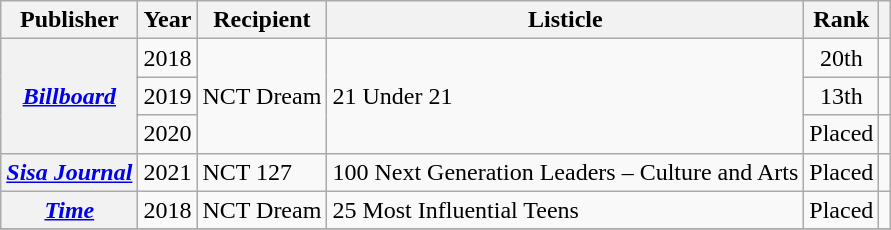<table class="wikitable sortable plainrowheaders">
<tr>
<th scope="col">Publisher</th>
<th scope="col">Year</th>
<th scope="col">Recipient</th>
<th scope="col">Listicle</th>
<th scope="col">Rank</th>
<th scope="col" class="unsortable"></th>
</tr>
<tr>
<th scope="row" rowspan="3"><a href='#'><em>Billboard</em></a></th>
<td>2018</td>
<td rowspan="3">NCT Dream</td>
<td rowspan="3">21 Under 21</td>
<td align="center">20th</td>
<td align="center"></td>
</tr>
<tr>
<td>2019</td>
<td align="center">13th</td>
<td align="center"></td>
</tr>
<tr>
<td>2020</td>
<td align="center">Placed</td>
<td align="center"></td>
</tr>
<tr>
<th scope="row"><em><a href='#'>Sisa Journal</a></em></th>
<td>2021</td>
<td>NCT 127</td>
<td style="text-align:left">100 Next Generation Leaders – Culture and Arts</td>
<td align="center">Placed</td>
<td align="center"></td>
</tr>
<tr>
<th scope="row"><em><a href='#'>Time</a></em></th>
<td>2018</td>
<td>NCT Dream</td>
<td>25 Most Influential Teens</td>
<td align="center">Placed</td>
<td style="text-align:center;"></td>
</tr>
<tr>
</tr>
</table>
